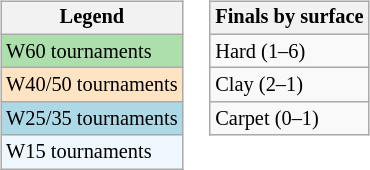<table>
<tr valign=top>
<td><br><table class="wikitable" style=font-size:85%;>
<tr>
<th>Legend</th>
</tr>
<tr style="background:#addfad;">
<td>W60 tournaments</td>
</tr>
<tr style="background:#ffe4c4;">
<td>W40/50 tournaments</td>
</tr>
<tr style="background:lightblue;">
<td>W25/35 tournaments</td>
</tr>
<tr style="background:#f0f8ff;">
<td>W15 tournaments</td>
</tr>
</table>
</td>
<td><br><table class="wikitable" style=font-size:85%;>
<tr>
<th>Finals by surface</th>
</tr>
<tr>
<td>Hard (1–6)</td>
</tr>
<tr>
<td>Clay (2–1)</td>
</tr>
<tr>
<td>Carpet (0–1)</td>
</tr>
</table>
</td>
</tr>
</table>
